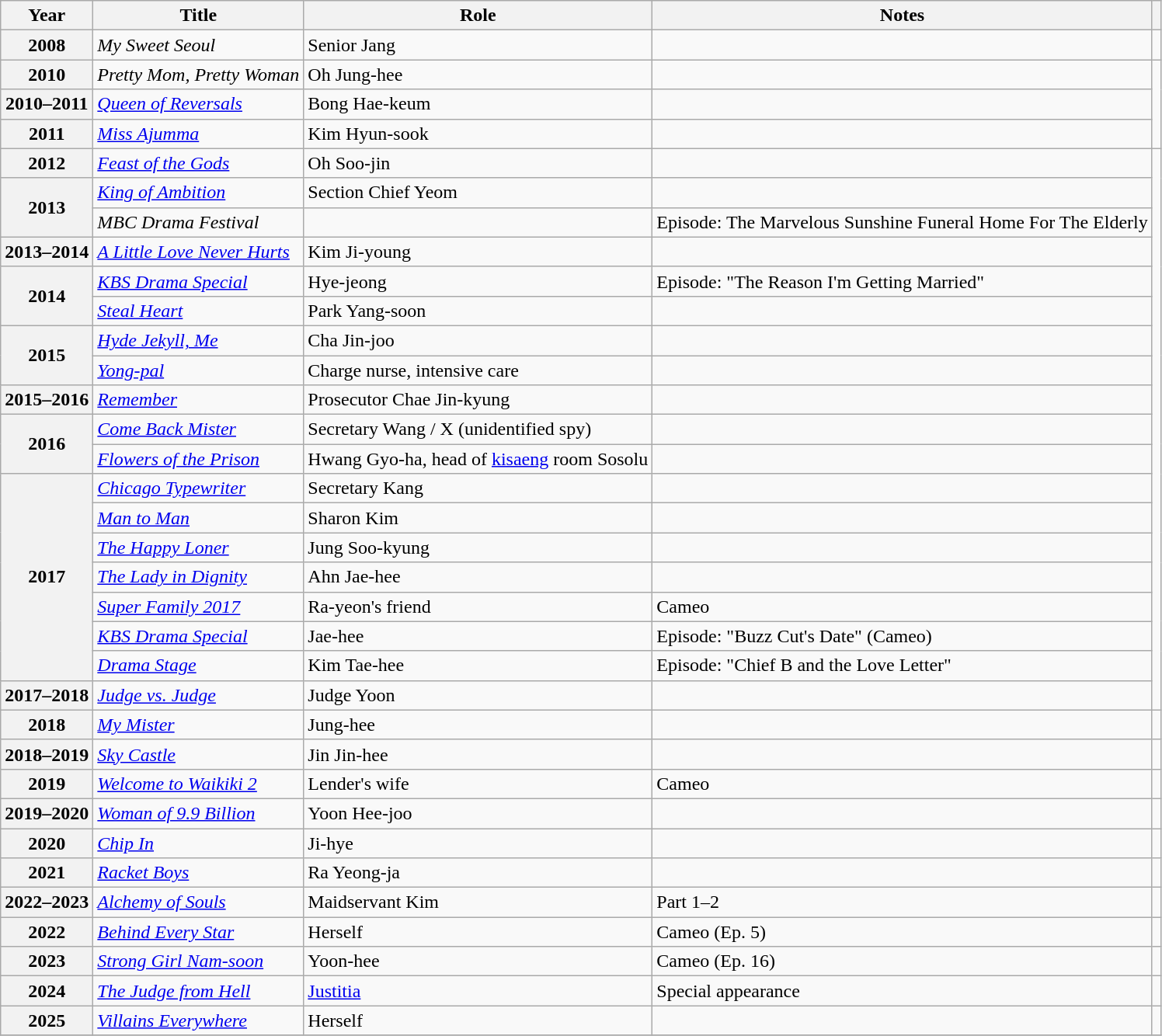<table class="wikitable sortable plainrowheaders">
<tr>
<th scope="col">Year</th>
<th scope="col">Title</th>
<th scope="col">Role</th>
<th scope="col">Notes</th>
<th scope="col" class="unsortable"></th>
</tr>
<tr>
<th scope="row">2008</th>
<td><em>My Sweet Seoul</em></td>
<td>Senior Jang</td>
<td></td>
<td></td>
</tr>
<tr>
<th scope="row">2010</th>
<td><em>Pretty Mom, Pretty Woman</em></td>
<td>Oh Jung-hee</td>
<td></td>
<td rowspan="3"></td>
</tr>
<tr>
<th scope="row">2010–2011</th>
<td><em><a href='#'>Queen of Reversals</a></em></td>
<td>Bong Hae-keum</td>
<td></td>
</tr>
<tr>
<th scope="row">2011</th>
<td><em><a href='#'>Miss Ajumma</a></em></td>
<td>Kim Hyun-sook</td>
<td></td>
</tr>
<tr>
<th scope="row">2012</th>
<td><em><a href='#'>Feast of the Gods</a></em></td>
<td>Oh Soo-jin</td>
<td></td>
<td rowspan="19"></td>
</tr>
<tr>
<th scope="row" rowspan="2">2013</th>
<td><em><a href='#'>King of Ambition</a></em></td>
<td>Section Chief Yeom</td>
<td></td>
</tr>
<tr>
<td><em>MBC Drama Festival</em></td>
<td></td>
<td>Episode: The Marvelous Sunshine Funeral Home For The Elderly</td>
</tr>
<tr>
<th scope="row">2013–2014</th>
<td><em><a href='#'>A Little Love Never Hurts</a></em></td>
<td>Kim Ji-young</td>
<td></td>
</tr>
<tr>
<th scope="row" rowspan="2">2014</th>
<td><em><a href='#'>KBS Drama Special</a></em></td>
<td>Hye-jeong</td>
<td>Episode: "The Reason I'm Getting Married"</td>
</tr>
<tr>
<td><em><a href='#'>Steal Heart</a></em></td>
<td>Park Yang-soon</td>
<td></td>
</tr>
<tr>
<th scope="row" rowspan="2">2015</th>
<td><em><a href='#'>Hyde Jekyll, Me</a></em></td>
<td>Cha Jin-joo</td>
<td></td>
</tr>
<tr>
<td><em><a href='#'>Yong-pal</a></em></td>
<td>Charge nurse, intensive care</td>
<td></td>
</tr>
<tr>
<th scope="row">2015–2016</th>
<td><em><a href='#'>Remember</a></em></td>
<td>Prosecutor Chae Jin-kyung</td>
<td></td>
</tr>
<tr>
<th scope="row" rowspan="2">2016</th>
<td><em><a href='#'>Come Back Mister</a></em></td>
<td>Secretary Wang / X (unidentified spy)</td>
<td></td>
</tr>
<tr>
<td><em><a href='#'>Flowers of the Prison</a></em></td>
<td>Hwang Gyo-ha, head of <a href='#'>kisaeng</a> room Sosolu</td>
<td></td>
</tr>
<tr>
<th scope="row" rowspan="7">2017</th>
<td><em><a href='#'>Chicago Typewriter</a></em></td>
<td>Secretary Kang</td>
<td></td>
</tr>
<tr>
<td><em><a href='#'>Man to Man</a></em></td>
<td>Sharon Kim</td>
<td></td>
</tr>
<tr>
<td><em><a href='#'>The Happy Loner</a></em></td>
<td>Jung Soo-kyung</td>
<td></td>
</tr>
<tr>
<td><em><a href='#'>The Lady in Dignity</a></em></td>
<td>Ahn Jae-hee</td>
<td></td>
</tr>
<tr>
<td><em><a href='#'>Super Family 2017</a></em></td>
<td>Ra-yeon's friend</td>
<td>Cameo</td>
</tr>
<tr>
<td><em><a href='#'>KBS Drama Special</a></em></td>
<td>Jae-hee</td>
<td>Episode: "Buzz Cut's Date" (Cameo)</td>
</tr>
<tr>
<td><em><a href='#'>Drama Stage</a></em></td>
<td>Kim Tae-hee</td>
<td>Episode: "Chief B and the Love Letter"</td>
</tr>
<tr>
<th scope="row">2017–2018</th>
<td><em><a href='#'>Judge vs. Judge</a></em></td>
<td>Judge Yoon</td>
<td></td>
</tr>
<tr>
<th scope="row">2018</th>
<td><em><a href='#'>My Mister</a></em></td>
<td>Jung-hee</td>
<td></td>
<td></td>
</tr>
<tr>
<th scope="row">2018–2019</th>
<td><em><a href='#'>Sky Castle</a></em></td>
<td>Jin Jin-hee</td>
<td></td>
<td></td>
</tr>
<tr>
<th scope="row">2019</th>
<td><em><a href='#'>Welcome to Waikiki 2</a></em></td>
<td>Lender's wife</td>
<td>Cameo</td>
<td></td>
</tr>
<tr>
<th scope="row">2019–2020</th>
<td><em><a href='#'>Woman of 9.9 Billion</a></em></td>
<td>Yoon Hee-joo</td>
<td></td>
<td></td>
</tr>
<tr>
<th scope="row">2020</th>
<td><em><a href='#'>Chip In</a></em></td>
<td>Ji-hye</td>
<td></td>
<td></td>
</tr>
<tr>
<th scope="row">2021</th>
<td><em><a href='#'>Racket Boys</a></em></td>
<td>Ra Yeong-ja</td>
<td></td>
<td></td>
</tr>
<tr>
<th scope="row">2022–2023</th>
<td><em><a href='#'>Alchemy of Souls</a></em></td>
<td>Maidservant Kim</td>
<td>Part 1–2</td>
<td></td>
</tr>
<tr>
<th scope="row">2022</th>
<td><em><a href='#'>Behind Every Star</a></em></td>
<td>Herself</td>
<td>Cameo (Ep. 5)</td>
<td></td>
</tr>
<tr>
<th scope="row">2023</th>
<td><em><a href='#'>Strong Girl Nam-soon</a></em></td>
<td>Yoon-hee</td>
<td>Cameo (Ep. 16)</td>
<td></td>
</tr>
<tr>
<th scope="row">2024</th>
<td><em><a href='#'>The Judge from Hell</a></em></td>
<td><a href='#'>Justitia</a></td>
<td>Special appearance</td>
<td></td>
</tr>
<tr>
<th scope="row">2025</th>
<td><em><a href='#'>Villains Everywhere</a></em></td>
<td>Herself</td>
<td></td>
<td></td>
</tr>
<tr>
</tr>
</table>
